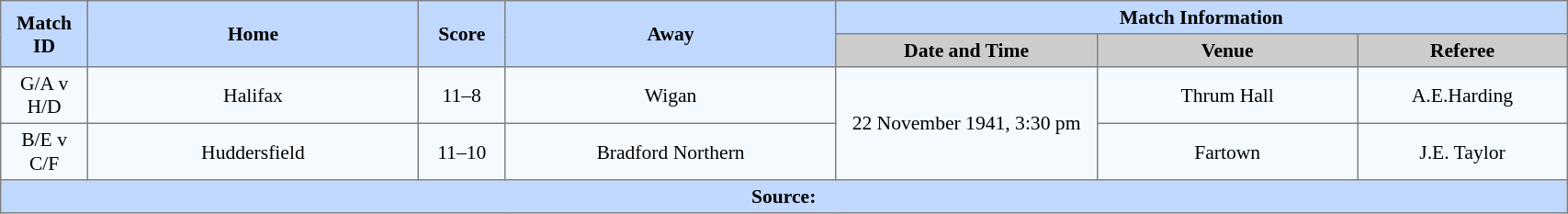<table border=1 style="border-collapse:collapse; font-size:90%; text-align:center;" cellpadding=3 cellspacing=0 width=90%>
<tr bgcolor=#C1D8FF>
<th scope="col" rowspan=2 width=5%>Match ID</th>
<th scope="col" rowspan=2 width=19%>Home</th>
<th scope="col" rowspan=2 width=5%>Score</th>
<th scope="col" rowspan=2 width=19%>Away</th>
<th colspan=3>Match Information</th>
</tr>
<tr bgcolor=#CCCCCC>
<th scope="col" width=15%>Date and Time</th>
<th scope="col" width=15%>Venue</th>
<th scope="col" width=12%>Referee</th>
</tr>
<tr bgcolor=#F5FAFF>
<td>G/A v H/D</td>
<td>Halifax</td>
<td>11–8</td>
<td>Wigan</td>
<td rowspan=2>22 November 1941, 3:30 pm</td>
<td>Thrum Hall</td>
<td>A.E.Harding</td>
</tr>
<tr bgcolor=#F5FAFF>
<td>B/E v C/F</td>
<td>Huddersfield</td>
<td>11–10</td>
<td>Bradford Northern</td>
<td>Fartown</td>
<td>J.E. Taylor</td>
</tr>
<tr style="background:#c1d8ff;">
<th colspan=7>Source:</th>
</tr>
</table>
